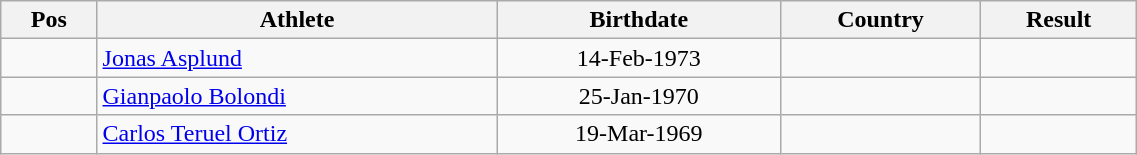<table class="wikitable"  style="text-align:center; width:60%;">
<tr>
<th>Pos</th>
<th>Athlete</th>
<th>Birthdate</th>
<th>Country</th>
<th>Result</th>
</tr>
<tr>
<td align=center></td>
<td align=left><a href='#'>Jonas Asplund</a></td>
<td>14-Feb-1973</td>
<td align=left></td>
<td></td>
</tr>
<tr>
<td align=center></td>
<td align=left><a href='#'>Gianpaolo Bolondi</a></td>
<td>25-Jan-1970</td>
<td align=left></td>
<td></td>
</tr>
<tr>
<td align=center></td>
<td align=left><a href='#'>Carlos Teruel Ortiz</a></td>
<td>19-Mar-1969</td>
<td align=left></td>
<td></td>
</tr>
</table>
